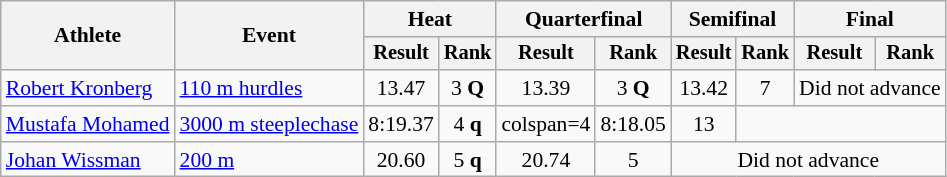<table class=wikitable style="font-size:90%">
<tr>
<th rowspan="2">Athlete</th>
<th rowspan="2">Event</th>
<th colspan="2">Heat</th>
<th colspan="2">Quarterfinal</th>
<th colspan="2">Semifinal</th>
<th colspan="2">Final</th>
</tr>
<tr style="font-size:95%">
<th>Result</th>
<th>Rank</th>
<th>Result</th>
<th>Rank</th>
<th>Result</th>
<th>Rank</th>
<th>Result</th>
<th>Rank</th>
</tr>
<tr align=center>
<td align=left><a href='#'>Robert Kronberg</a></td>
<td align=left><a href='#'>110 m hurdles</a></td>
<td>13.47</td>
<td>3 <strong>Q</strong></td>
<td>13.39</td>
<td>3 <strong>Q</strong></td>
<td>13.42</td>
<td>7</td>
<td colspan=2>Did not advance</td>
</tr>
<tr align=center>
<td align=left><a href='#'>Mustafa Mohamed</a></td>
<td align=left><a href='#'>3000 m steeplechase</a></td>
<td>8:19.37</td>
<td>4 <strong>q</strong></td>
<td>colspan=4 </td>
<td>8:18.05</td>
<td>13</td>
</tr>
<tr align=center>
<td align=left><a href='#'>Johan Wissman</a></td>
<td align=left><a href='#'>200 m</a></td>
<td>20.60</td>
<td>5 <strong>q</strong></td>
<td>20.74</td>
<td>5</td>
<td colspan=4>Did not advance</td>
</tr>
</table>
